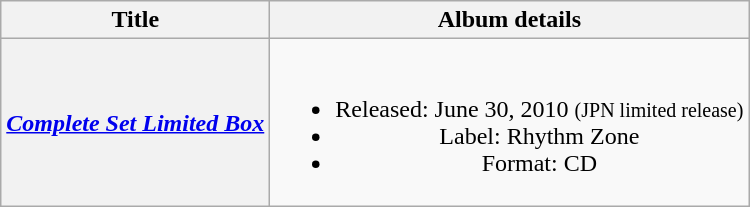<table class="wikitable plainrowheaders" style="text-align:center;">
<tr>
<th scope="col">Title</th>
<th scope="col">Album details</th>
</tr>
<tr>
<th scope="row"><em><a href='#'>Complete Set Limited Box</a></em></th>
<td><br><ul><li>Released: June 30, 2010 <small>(JPN limited release)</small></li><li>Label: Rhythm Zone</li><li>Format: CD</li></ul></td>
</tr>
</table>
